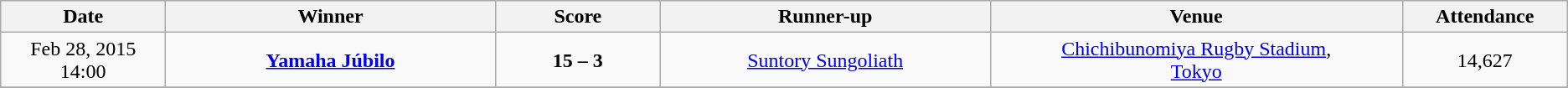<table class="wikitable" style="text-align: center;">
<tr>
<th width=10%>Date</th>
<th width=20%>Winner</th>
<th width=10%>Score</th>
<th width=20%>Runner-up</th>
<th width=25%>Venue</th>
<th width=10%>Attendance</th>
</tr>
<tr>
<td>Feb 28, 2015 14:00<br></td>
<td><strong><a href='#'>Yamaha Júbilo</a></strong></td>
<td><strong>15 – 3</strong><br></td>
<td><a href='#'>Suntory Sungoliath</a></td>
<td><a href='#'>Chichibunomiya Rugby Stadium</a>,<br><a href='#'>Tokyo</a></td>
<td>14,627</td>
</tr>
<tr>
</tr>
</table>
